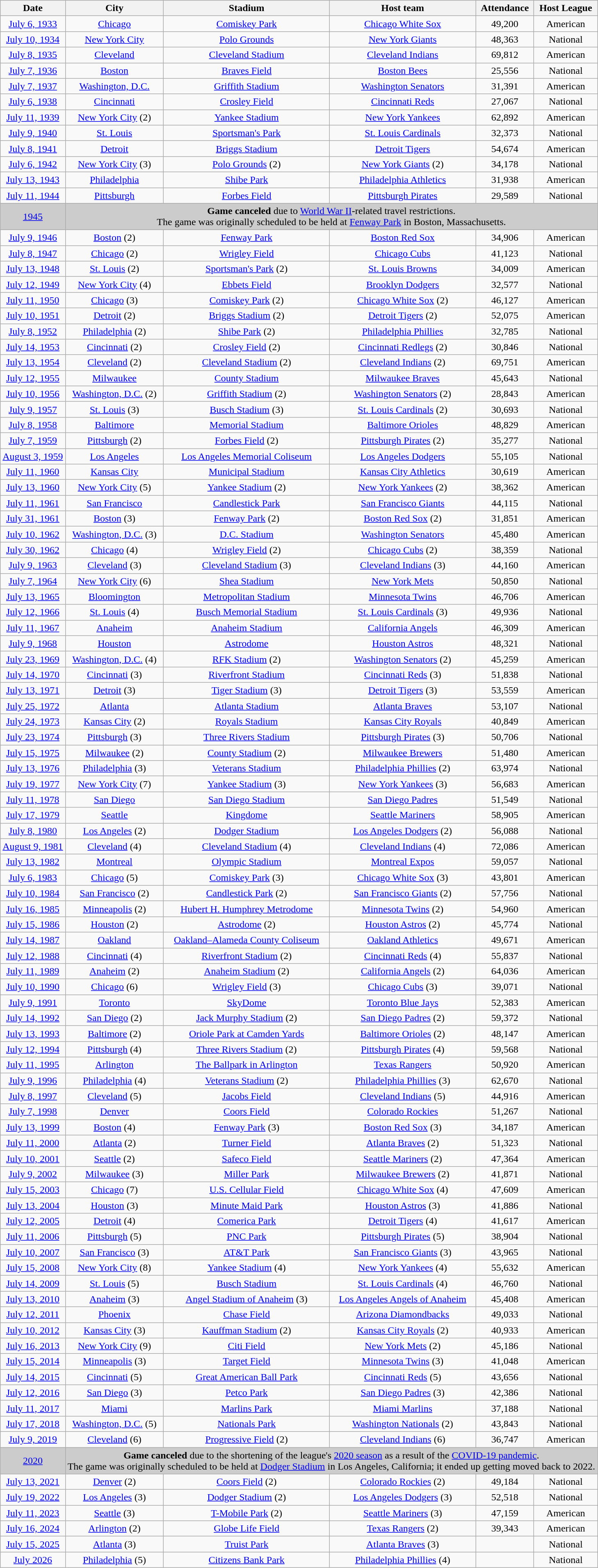<table class="wikitable sortable" style="font-size: 100%; text-align:center;">
<tr>
<th>Date</th>
<th>City</th>
<th>Stadium</th>
<th>Host team</th>
<th>Attendance</th>
<th>Host League</th>
</tr>
<tr>
<td><a href='#'>July 6, 1933</a></td>
<td><a href='#'>Chicago</a></td>
<td><a href='#'>Comiskey Park</a></td>
<td><a href='#'>Chicago White Sox</a></td>
<td>49,200</td>
<td colspan=2>American</td>
</tr>
<tr>
<td><a href='#'>July 10, 1934</a></td>
<td><a href='#'>New York City</a></td>
<td><a href='#'>Polo Grounds</a></td>
<td><a href='#'>New York Giants</a></td>
<td>48,363</td>
<td colspan=2>National</td>
</tr>
<tr>
<td><a href='#'>July 8, 1935</a></td>
<td><a href='#'>Cleveland</a></td>
<td><a href='#'>Cleveland Stadium</a></td>
<td><a href='#'>Cleveland Indians</a></td>
<td>69,812</td>
<td colspan=2>American</td>
</tr>
<tr>
<td><a href='#'>July 7, 1936</a></td>
<td><a href='#'>Boston</a></td>
<td><a href='#'>Braves Field</a></td>
<td><a href='#'>Boston Bees</a></td>
<td>25,556</td>
<td colspan=2>National</td>
</tr>
<tr>
<td><a href='#'>July 7, 1937</a></td>
<td><a href='#'>Washington, D.C.</a></td>
<td><a href='#'>Griffith Stadium</a></td>
<td><a href='#'>Washington Senators</a></td>
<td>31,391</td>
<td colspan=2>American</td>
</tr>
<tr>
<td><a href='#'>July 6, 1938</a></td>
<td><a href='#'>Cincinnati</a></td>
<td><a href='#'>Crosley Field</a></td>
<td><a href='#'>Cincinnati Reds</a></td>
<td>27,067</td>
<td colspan="2">National</td>
</tr>
<tr>
<td><a href='#'>July 11, 1939</a></td>
<td><a href='#'>New York City</a> (2)</td>
<td><a href='#'>Yankee Stadium</a></td>
<td><a href='#'>New York Yankees</a></td>
<td>62,892</td>
<td colspan="2">American</td>
</tr>
<tr>
<td><a href='#'>July 9, 1940</a></td>
<td><a href='#'>St. Louis</a></td>
<td><a href='#'>Sportsman's Park</a></td>
<td><a href='#'>St. Louis Cardinals</a></td>
<td>32,373</td>
<td colspan="2">National</td>
</tr>
<tr>
<td><a href='#'>July 8, 1941</a></td>
<td><a href='#'>Detroit</a></td>
<td><a href='#'>Briggs Stadium</a></td>
<td><a href='#'>Detroit Tigers</a></td>
<td>54,674</td>
<td colspan="2">American</td>
</tr>
<tr>
<td><a href='#'>July 6, 1942</a></td>
<td><a href='#'>New York City</a> (3)</td>
<td><a href='#'>Polo Grounds</a> (2)</td>
<td><a href='#'>New York Giants</a> (2)</td>
<td>34,178</td>
<td colspan="2">National</td>
</tr>
<tr>
<td><a href='#'>July 13, 1943</a></td>
<td><a href='#'>Philadelphia</a></td>
<td><a href='#'>Shibe Park</a></td>
<td><a href='#'>Philadelphia Athletics</a></td>
<td>31,938</td>
<td colspan="2">American</td>
</tr>
<tr>
<td><a href='#'>July 11, 1944</a></td>
<td><a href='#'>Pittsburgh</a></td>
<td><a href='#'>Forbes Field</a></td>
<td><a href='#'>Pittsburgh Pirates</a></td>
<td>29,589</td>
<td colspan="2">National</td>
</tr>
<tr bgcolor="cccccc">
<td><a href='#'>1945</a></td>
<td colspan="6" align="center"><strong>Game canceled</strong> due to <a href='#'>World War II</a>-related travel restrictions. <br> The game was originally scheduled to be held at <a href='#'>Fenway Park</a> in Boston, Massachusetts.</td>
</tr>
<tr>
<td><a href='#'>July 9, 1946</a></td>
<td><a href='#'>Boston</a> (2)</td>
<td><a href='#'>Fenway Park</a></td>
<td><a href='#'>Boston Red Sox</a></td>
<td>34,906</td>
<td colspan="2">American</td>
</tr>
<tr>
<td><a href='#'>July 8, 1947</a></td>
<td><a href='#'>Chicago</a> (2)</td>
<td><a href='#'>Wrigley Field</a></td>
<td><a href='#'>Chicago Cubs</a></td>
<td>41,123</td>
<td colspan="2">National</td>
</tr>
<tr>
<td><a href='#'>July 13, 1948</a></td>
<td><a href='#'>St. Louis</a> (2)</td>
<td><a href='#'>Sportsman's Park</a> (2)</td>
<td><a href='#'>St. Louis Browns</a></td>
<td>34,009</td>
<td colspan="2">American</td>
</tr>
<tr>
<td><a href='#'>July 12, 1949</a></td>
<td><a href='#'>New York City</a> (4)</td>
<td><a href='#'>Ebbets Field</a></td>
<td><a href='#'>Brooklyn Dodgers</a></td>
<td>32,577</td>
<td colspan="2">National</td>
</tr>
<tr>
<td><a href='#'>July 11, 1950</a></td>
<td><a href='#'>Chicago</a> (3)</td>
<td><a href='#'>Comiskey Park</a> (2)</td>
<td><a href='#'>Chicago White Sox</a> (2)</td>
<td>46,127</td>
<td colspan="2">American</td>
</tr>
<tr>
<td><a href='#'>July 10, 1951</a></td>
<td><a href='#'>Detroit</a> (2)</td>
<td><a href='#'>Briggs Stadium</a> (2)</td>
<td><a href='#'>Detroit Tigers</a> (2)</td>
<td>52,075</td>
<td colspan="2">American</td>
</tr>
<tr>
<td><a href='#'>July 8, 1952</a></td>
<td><a href='#'>Philadelphia</a> (2)</td>
<td><a href='#'>Shibe Park</a> (2)</td>
<td><a href='#'>Philadelphia Phillies</a></td>
<td>32,785</td>
<td colspan="2">National</td>
</tr>
<tr>
<td><a href='#'>July 14, 1953</a></td>
<td><a href='#'>Cincinnati</a> (2)</td>
<td><a href='#'>Crosley Field</a> (2)</td>
<td><a href='#'>Cincinnati Redlegs</a> (2)</td>
<td>30,846</td>
<td colspan="2">National</td>
</tr>
<tr>
<td><a href='#'>July 13, 1954</a></td>
<td><a href='#'>Cleveland</a> (2)</td>
<td><a href='#'>Cleveland Stadium</a> (2)</td>
<td><a href='#'>Cleveland Indians</a> (2)</td>
<td>69,751</td>
<td colspan="2">American</td>
</tr>
<tr>
<td><a href='#'>July 12, 1955</a></td>
<td><a href='#'>Milwaukee</a></td>
<td><a href='#'>County Stadium</a></td>
<td><a href='#'>Milwaukee Braves</a></td>
<td>45,643</td>
<td colspan="2">National</td>
</tr>
<tr>
<td><a href='#'>July 10, 1956</a></td>
<td><a href='#'>Washington, D.C.</a> (2)</td>
<td><a href='#'>Griffith Stadium</a> (2)</td>
<td><a href='#'>Washington Senators</a> (2)</td>
<td>28,843</td>
<td colspan="2">American</td>
</tr>
<tr>
<td><a href='#'>July 9, 1957</a></td>
<td><a href='#'>St. Louis</a> (3)</td>
<td><a href='#'>Busch Stadium</a> (3)</td>
<td><a href='#'>St. Louis Cardinals</a> (2)</td>
<td>30,693</td>
<td colspan="2">National</td>
</tr>
<tr>
<td><a href='#'>July 8, 1958</a></td>
<td><a href='#'>Baltimore</a></td>
<td><a href='#'>Memorial Stadium</a></td>
<td><a href='#'>Baltimore Orioles</a></td>
<td>48,829</td>
<td colspan="2">American</td>
</tr>
<tr>
<td><a href='#'>July 7, 1959</a></td>
<td><a href='#'>Pittsburgh</a> (2)</td>
<td><a href='#'>Forbes Field</a> (2)</td>
<td><a href='#'>Pittsburgh Pirates</a> (2)</td>
<td>35,277</td>
<td colspan="2">National</td>
</tr>
<tr>
<td><a href='#'>August 3, 1959</a></td>
<td><a href='#'>Los Angeles</a></td>
<td><a href='#'>Los Angeles Memorial Coliseum</a></td>
<td><a href='#'>Los Angeles Dodgers</a></td>
<td>55,105</td>
<td colspan="2">National</td>
</tr>
<tr>
<td><a href='#'>July 11, 1960</a></td>
<td><a href='#'>Kansas City</a></td>
<td><a href='#'>Municipal Stadium</a></td>
<td><a href='#'>Kansas City Athletics</a></td>
<td>30,619</td>
<td colspan="2">American</td>
</tr>
<tr>
<td><a href='#'>July 13, 1960</a></td>
<td><a href='#'>New York City</a> (5)</td>
<td><a href='#'>Yankee Stadium</a> (2)</td>
<td><a href='#'>New York Yankees</a> (2)</td>
<td>38,362</td>
<td colspan="2">American</td>
</tr>
<tr>
<td><a href='#'>July 11, 1961</a></td>
<td><a href='#'>San Francisco</a></td>
<td><a href='#'>Candlestick Park</a></td>
<td><a href='#'>San Francisco Giants</a></td>
<td>44,115</td>
<td colspan="2">National</td>
</tr>
<tr>
<td><a href='#'>July 31, 1961</a></td>
<td><a href='#'>Boston</a> (3)</td>
<td><a href='#'>Fenway Park</a> (2)</td>
<td><a href='#'>Boston Red Sox</a> (2)</td>
<td>31,851</td>
<td colspan="2">American</td>
</tr>
<tr>
<td><a href='#'>July 10, 1962</a></td>
<td><a href='#'>Washington, D.C.</a> (3)</td>
<td><a href='#'>D.C. Stadium</a></td>
<td><a href='#'>Washington Senators</a></td>
<td>45,480</td>
<td colspan="2">American</td>
</tr>
<tr>
<td><a href='#'>July 30, 1962</a></td>
<td><a href='#'>Chicago</a> (4)</td>
<td><a href='#'>Wrigley Field</a> (2)</td>
<td><a href='#'>Chicago Cubs</a> (2)</td>
<td>38,359</td>
<td colspan="2">National</td>
</tr>
<tr>
<td><a href='#'>July 9, 1963</a></td>
<td><a href='#'>Cleveland</a> (3)</td>
<td><a href='#'>Cleveland Stadium</a> (3)</td>
<td><a href='#'>Cleveland Indians</a> (3)</td>
<td>44,160</td>
<td colspan="2">American</td>
</tr>
<tr>
<td><a href='#'>July 7, 1964</a></td>
<td><a href='#'>New York City</a> (6)</td>
<td><a href='#'>Shea Stadium</a></td>
<td><a href='#'>New York Mets</a></td>
<td>50,850</td>
<td colspan="2">National</td>
</tr>
<tr>
<td><a href='#'>July 13, 1965</a></td>
<td><a href='#'>Bloomington</a></td>
<td><a href='#'>Metropolitan Stadium</a></td>
<td><a href='#'>Minnesota Twins</a></td>
<td>46,706</td>
<td colspan="2">American</td>
</tr>
<tr>
<td><a href='#'>July 12, 1966</a></td>
<td><a href='#'>St. Louis</a> (4)</td>
<td><a href='#'>Busch Memorial Stadium</a></td>
<td><a href='#'>St. Louis Cardinals</a> (3)</td>
<td>49,936</td>
<td colspan="2">National</td>
</tr>
<tr>
<td><a href='#'>July 11, 1967</a></td>
<td><a href='#'>Anaheim</a></td>
<td><a href='#'>Anaheim Stadium</a></td>
<td><a href='#'>California Angels</a></td>
<td>46,309</td>
<td colspan="2">American</td>
</tr>
<tr>
<td><a href='#'>July 9, 1968</a></td>
<td><a href='#'>Houston</a></td>
<td><a href='#'>Astrodome</a></td>
<td><a href='#'>Houston Astros</a></td>
<td>48,321</td>
<td colspan="2">National</td>
</tr>
<tr>
<td><a href='#'>July 23, 1969</a></td>
<td><a href='#'>Washington, D.C.</a> (4)</td>
<td><a href='#'>RFK Stadium</a> (2)</td>
<td><a href='#'>Washington Senators</a> (2)</td>
<td>45,259</td>
<td colspan="2">American</td>
</tr>
<tr>
<td><a href='#'>July 14, 1970</a></td>
<td><a href='#'>Cincinnati</a> (3)</td>
<td><a href='#'>Riverfront Stadium</a></td>
<td><a href='#'>Cincinnati Reds</a> (3)</td>
<td>51,838</td>
<td colspan="2">National</td>
</tr>
<tr>
<td><a href='#'>July 13, 1971</a></td>
<td><a href='#'>Detroit</a> (3)</td>
<td><a href='#'>Tiger Stadium</a> (3)</td>
<td><a href='#'>Detroit Tigers</a> (3)</td>
<td>53,559</td>
<td colspan="2">American</td>
</tr>
<tr>
<td><a href='#'>July 25, 1972</a></td>
<td><a href='#'>Atlanta</a></td>
<td><a href='#'>Atlanta Stadium</a></td>
<td><a href='#'>Atlanta Braves</a></td>
<td>53,107</td>
<td colspan="2">National</td>
</tr>
<tr>
<td><a href='#'>July 24, 1973</a></td>
<td><a href='#'>Kansas City</a> (2)</td>
<td><a href='#'>Royals Stadium</a></td>
<td><a href='#'>Kansas City Royals</a></td>
<td>40,849</td>
<td colspan="2">American</td>
</tr>
<tr>
<td><a href='#'>July 23, 1974</a></td>
<td><a href='#'>Pittsburgh</a> (3)</td>
<td><a href='#'>Three Rivers Stadium</a></td>
<td><a href='#'>Pittsburgh Pirates</a> (3)</td>
<td>50,706</td>
<td colspan="2">National</td>
</tr>
<tr>
<td><a href='#'>July 15, 1975</a></td>
<td><a href='#'>Milwaukee</a> (2)</td>
<td><a href='#'>County Stadium</a> (2)</td>
<td><a href='#'>Milwaukee Brewers</a></td>
<td>51,480</td>
<td colspan="2">American</td>
</tr>
<tr>
<td><a href='#'>July 13, 1976</a></td>
<td><a href='#'>Philadelphia</a> (3)</td>
<td><a href='#'>Veterans Stadium</a></td>
<td><a href='#'>Philadelphia Phillies</a> (2)</td>
<td>63,974</td>
<td colspan="2">National</td>
</tr>
<tr>
<td><a href='#'>July 19, 1977</a></td>
<td><a href='#'>New York City</a> (7)</td>
<td><a href='#'>Yankee Stadium</a> (3)</td>
<td><a href='#'>New York Yankees</a> (3)</td>
<td>56,683</td>
<td colspan="2">American</td>
</tr>
<tr>
<td><a href='#'>July 11, 1978</a></td>
<td><a href='#'>San Diego</a></td>
<td><a href='#'>San Diego Stadium</a></td>
<td><a href='#'>San Diego Padres</a></td>
<td>51,549</td>
<td colspan="2">National</td>
</tr>
<tr>
<td><a href='#'>July 17, 1979</a></td>
<td><a href='#'>Seattle</a></td>
<td><a href='#'>Kingdome</a></td>
<td><a href='#'>Seattle Mariners</a></td>
<td>58,905</td>
<td colspan="2">American</td>
</tr>
<tr>
<td><a href='#'>July 8, 1980</a></td>
<td><a href='#'>Los Angeles</a> (2)</td>
<td><a href='#'>Dodger Stadium</a></td>
<td><a href='#'>Los Angeles Dodgers</a> (2)</td>
<td>56,088</td>
<td colspan="2">National</td>
</tr>
<tr>
<td><a href='#'>August 9, 1981</a></td>
<td><a href='#'>Cleveland</a> (4)</td>
<td><a href='#'>Cleveland Stadium</a> (4)</td>
<td><a href='#'>Cleveland Indians</a> (4)</td>
<td>72,086</td>
<td colspan="2">American</td>
</tr>
<tr>
<td><a href='#'>July 13, 1982</a></td>
<td><a href='#'>Montreal</a></td>
<td><a href='#'>Olympic Stadium</a></td>
<td><a href='#'>Montreal Expos</a></td>
<td>59,057</td>
<td colspan="2">National</td>
</tr>
<tr>
<td><a href='#'>July 6, 1983</a></td>
<td><a href='#'>Chicago</a> (5)</td>
<td><a href='#'>Comiskey Park</a> (3)</td>
<td><a href='#'>Chicago White Sox</a> (3)</td>
<td>43,801</td>
<td colspan="2">American</td>
</tr>
<tr>
<td><a href='#'>July 10, 1984</a></td>
<td><a href='#'>San Francisco</a> (2)</td>
<td><a href='#'>Candlestick Park</a> (2)</td>
<td><a href='#'>San Francisco Giants</a> (2)</td>
<td>57,756</td>
<td colspan="2">National</td>
</tr>
<tr>
<td><a href='#'>July 16, 1985</a></td>
<td><a href='#'>Minneapolis</a> (2)</td>
<td><a href='#'>Hubert H. Humphrey Metrodome</a></td>
<td><a href='#'>Minnesota Twins</a> (2)</td>
<td>54,960</td>
<td colspan="2">American</td>
</tr>
<tr>
<td><a href='#'>July 15, 1986</a></td>
<td><a href='#'>Houston</a> (2)</td>
<td><a href='#'>Astrodome</a> (2)</td>
<td><a href='#'>Houston Astros</a> (2)</td>
<td>45,774</td>
<td colspan="2">National</td>
</tr>
<tr>
<td><a href='#'>July 14, 1987</a></td>
<td><a href='#'>Oakland</a></td>
<td><a href='#'>Oakland–Alameda County Coliseum</a></td>
<td><a href='#'>Oakland Athletics</a></td>
<td>49,671</td>
<td colspan="2">American</td>
</tr>
<tr>
<td><a href='#'>July 12, 1988</a></td>
<td><a href='#'>Cincinnati</a> (4)</td>
<td><a href='#'>Riverfront Stadium</a> (2)</td>
<td><a href='#'>Cincinnati Reds</a> (4)</td>
<td>55,837</td>
<td colspan="2">National</td>
</tr>
<tr>
<td><a href='#'>July 11, 1989</a></td>
<td><a href='#'>Anaheim</a> (2)</td>
<td><a href='#'>Anaheim Stadium</a> (2)</td>
<td><a href='#'>California Angels</a> (2)</td>
<td>64,036</td>
<td colspan="2">American</td>
</tr>
<tr>
<td><a href='#'>July 10, 1990</a></td>
<td><a href='#'>Chicago</a> (6)</td>
<td><a href='#'>Wrigley Field</a> (3)</td>
<td><a href='#'>Chicago Cubs</a> (3)</td>
<td>39,071</td>
<td colspan="2">National</td>
</tr>
<tr>
<td><a href='#'>July 9, 1991</a></td>
<td><a href='#'>Toronto</a></td>
<td><a href='#'>SkyDome</a></td>
<td><a href='#'>Toronto Blue Jays</a></td>
<td>52,383</td>
<td colspan="2">American</td>
</tr>
<tr>
<td><a href='#'>July 14, 1992</a></td>
<td><a href='#'>San Diego</a> (2)</td>
<td><a href='#'>Jack Murphy Stadium</a> (2)</td>
<td><a href='#'>San Diego Padres</a> (2)</td>
<td>59,372</td>
<td colspan="2">National</td>
</tr>
<tr>
<td><a href='#'>July 13, 1993</a></td>
<td><a href='#'>Baltimore</a> (2)</td>
<td><a href='#'>Oriole Park at Camden Yards</a></td>
<td><a href='#'>Baltimore Orioles</a> (2)</td>
<td>48,147</td>
<td colspan="2">American</td>
</tr>
<tr>
<td><a href='#'>July 12, 1994</a></td>
<td><a href='#'>Pittsburgh</a> (4)</td>
<td><a href='#'>Three Rivers Stadium</a> (2)</td>
<td><a href='#'>Pittsburgh Pirates</a> (4)</td>
<td>59,568</td>
<td colspan="2">National</td>
</tr>
<tr>
<td><a href='#'>July 11, 1995</a></td>
<td><a href='#'>Arlington</a></td>
<td><a href='#'>The Ballpark in Arlington</a></td>
<td><a href='#'>Texas Rangers</a></td>
<td>50,920</td>
<td colspan="2">American</td>
</tr>
<tr>
<td><a href='#'>July 9, 1996</a></td>
<td><a href='#'>Philadelphia</a> (4)</td>
<td><a href='#'>Veterans Stadium</a> (2)</td>
<td><a href='#'>Philadelphia Phillies</a> (3)</td>
<td>62,670</td>
<td colspan="2">National</td>
</tr>
<tr>
<td><a href='#'>July 8, 1997</a></td>
<td><a href='#'>Cleveland</a> (5)</td>
<td><a href='#'>Jacobs Field</a></td>
<td><a href='#'>Cleveland Indians</a> (5)</td>
<td>44,916</td>
<td colspan="2">American</td>
</tr>
<tr>
<td><a href='#'>July 7, 1998</a></td>
<td><a href='#'>Denver</a></td>
<td><a href='#'>Coors Field</a></td>
<td><a href='#'>Colorado Rockies</a></td>
<td>51,267</td>
<td colspan="2">National</td>
</tr>
<tr>
<td><a href='#'>July 13, 1999</a></td>
<td><a href='#'>Boston</a> (4)</td>
<td><a href='#'>Fenway Park</a> (3)</td>
<td><a href='#'>Boston Red Sox</a> (3)</td>
<td>34,187</td>
<td colspan="2">American</td>
</tr>
<tr>
<td><a href='#'>July 11, 2000</a></td>
<td><a href='#'>Atlanta</a> (2)</td>
<td><a href='#'>Turner Field</a></td>
<td><a href='#'>Atlanta Braves</a> (2)</td>
<td>51,323</td>
<td colspan="2">National</td>
</tr>
<tr>
<td><a href='#'>July 10, 2001</a></td>
<td><a href='#'>Seattle</a> (2)</td>
<td><a href='#'>Safeco Field</a></td>
<td><a href='#'>Seattle Mariners</a> (2)</td>
<td>47,364</td>
<td colspan="2">American</td>
</tr>
<tr>
<td><a href='#'>July 9, 2002</a></td>
<td><a href='#'>Milwaukee</a> (3)</td>
<td><a href='#'>Miller Park</a></td>
<td><a href='#'>Milwaukee Brewers</a> (2)</td>
<td>41,871</td>
<td colspan="2">National</td>
</tr>
<tr>
<td><a href='#'>July 15, 2003</a></td>
<td><a href='#'>Chicago</a> (7)</td>
<td><a href='#'>U.S. Cellular Field</a></td>
<td><a href='#'>Chicago White Sox</a> (4)</td>
<td>47,609</td>
<td colspan="2">American</td>
</tr>
<tr>
<td><a href='#'>July 13, 2004</a></td>
<td><a href='#'>Houston</a> (3)</td>
<td><a href='#'>Minute Maid Park</a></td>
<td><a href='#'>Houston Astros</a> (3)</td>
<td>41,886</td>
<td colspan="2">National</td>
</tr>
<tr>
<td><a href='#'>July 12, 2005</a></td>
<td><a href='#'>Detroit</a> (4)</td>
<td><a href='#'>Comerica Park</a></td>
<td><a href='#'>Detroit Tigers</a> (4)</td>
<td>41,617</td>
<td colspan="2">American</td>
</tr>
<tr>
<td><a href='#'>July 11, 2006</a></td>
<td><a href='#'>Pittsburgh</a> (5)</td>
<td><a href='#'>PNC Park</a></td>
<td><a href='#'>Pittsburgh Pirates</a> (5)</td>
<td>38,904</td>
<td colspan="2">National</td>
</tr>
<tr>
<td><a href='#'>July 10, 2007</a></td>
<td><a href='#'>San Francisco</a> (3)</td>
<td><a href='#'>AT&T Park</a></td>
<td><a href='#'>San Francisco Giants</a> (3)</td>
<td>43,965</td>
<td colspan="2">National</td>
</tr>
<tr>
<td><a href='#'>July 15, 2008</a></td>
<td><a href='#'>New York City</a> (8)</td>
<td><a href='#'>Yankee Stadium</a> (4)</td>
<td><a href='#'>New York Yankees</a> (4)</td>
<td>55,632</td>
<td colspan="2">American</td>
</tr>
<tr>
<td><a href='#'>July 14, 2009</a></td>
<td><a href='#'>St. Louis</a> (5)</td>
<td><a href='#'>Busch Stadium</a></td>
<td><a href='#'>St. Louis Cardinals</a> (4)</td>
<td>46,760</td>
<td colspan="2">National</td>
</tr>
<tr>
<td><a href='#'>July 13, 2010</a></td>
<td><a href='#'>Anaheim</a> (3)</td>
<td><a href='#'>Angel Stadium of Anaheim</a> (3)</td>
<td><a href='#'>Los Angeles Angels of Anaheim</a></td>
<td>45,408</td>
<td colspan="2">American</td>
</tr>
<tr>
<td><a href='#'>July 12, 2011</a></td>
<td><a href='#'>Phoenix</a></td>
<td><a href='#'>Chase Field</a></td>
<td><a href='#'>Arizona Diamondbacks</a></td>
<td>49,033</td>
<td colspan="2">National</td>
</tr>
<tr>
<td><a href='#'>July 10, 2012</a></td>
<td><a href='#'>Kansas City</a> (3)</td>
<td><a href='#'>Kauffman Stadium</a> (2)</td>
<td><a href='#'>Kansas City Royals</a> (2)</td>
<td>40,933</td>
<td colspan="2">American</td>
</tr>
<tr>
<td><a href='#'>July 16, 2013</a></td>
<td><a href='#'>New York City</a> (9)</td>
<td><a href='#'>Citi Field</a></td>
<td><a href='#'>New York Mets</a> (2)</td>
<td>45,186</td>
<td colspan="2">National</td>
</tr>
<tr>
<td><a href='#'>July 15, 2014</a></td>
<td><a href='#'>Minneapolis</a> (3)</td>
<td><a href='#'>Target Field</a></td>
<td><a href='#'>Minnesota Twins</a> (3)</td>
<td>41,048</td>
<td colspan="2">American</td>
</tr>
<tr>
<td><a href='#'>July 14, 2015</a></td>
<td><a href='#'>Cincinnati</a> (5)</td>
<td><a href='#'>Great American Ball Park</a></td>
<td><a href='#'>Cincinnati Reds</a> (5)</td>
<td>43,656</td>
<td colspan="2">National</td>
</tr>
<tr>
<td><a href='#'>July 12, 2016</a></td>
<td><a href='#'>San Diego</a> (3)</td>
<td><a href='#'>Petco Park</a></td>
<td><a href='#'>San Diego Padres</a> (3)</td>
<td>42,386</td>
<td colspan="2">National</td>
</tr>
<tr>
<td><a href='#'>July 11, 2017</a></td>
<td><a href='#'>Miami</a></td>
<td><a href='#'>Marlins Park</a></td>
<td><a href='#'>Miami Marlins</a></td>
<td>37,188</td>
<td colspan="2">National</td>
</tr>
<tr>
<td><a href='#'>July 17, 2018</a></td>
<td><a href='#'>Washington, D.C.</a> (5)</td>
<td><a href='#'>Nationals Park</a></td>
<td><a href='#'>Washington Nationals</a> (2)</td>
<td>43,843</td>
<td colspan="2">National</td>
</tr>
<tr>
<td><a href='#'>July 9, 2019</a></td>
<td><a href='#'>Cleveland</a> (6)</td>
<td><a href='#'>Progressive Field</a> (2)</td>
<td><a href='#'>Cleveland Indians</a> (6)</td>
<td>36,747</td>
<td colspan="2">American</td>
</tr>
<tr bgcolor="cccccc">
<td><a href='#'>2020</a></td>
<td colspan="6"><strong>Game canceled</strong> due to the shortening of the league's <a href='#'>2020 season</a> as a result of the <a href='#'>COVID-19 pandemic</a>. <br> The game was originally scheduled to be held at <a href='#'>Dodger Stadium</a> in Los Angeles, California; it ended up getting moved back to 2022.</td>
</tr>
<tr>
<td><a href='#'>July 13, 2021</a></td>
<td><a href='#'>Denver</a> (2)</td>
<td><a href='#'>Coors Field</a> (2)</td>
<td><a href='#'>Colorado Rockies</a> (2)</td>
<td>49,184</td>
<td colspan="2">National</td>
</tr>
<tr>
<td><a href='#'>July 19, 2022</a></td>
<td><a href='#'>Los Angeles</a> (3)</td>
<td><a href='#'>Dodger Stadium</a> (2)</td>
<td><a href='#'>Los Angeles Dodgers</a> (3)</td>
<td>52,518</td>
<td colspan="2">National</td>
</tr>
<tr>
<td><a href='#'>July 11, 2023</a></td>
<td><a href='#'>Seattle</a> (3)</td>
<td><a href='#'>T-Mobile Park</a> (2)</td>
<td><a href='#'>Seattle Mariners</a> (3)</td>
<td>47,159</td>
<td colspan="2">American</td>
</tr>
<tr>
<td><a href='#'>July 16, 2024</a></td>
<td><a href='#'>Arlington</a> (2)</td>
<td><a href='#'>Globe Life Field</a></td>
<td><a href='#'>Texas Rangers</a> (2)</td>
<td>39,343</td>
<td colspan="2">American</td>
</tr>
<tr>
<td><a href='#'>July 15, 2025</a></td>
<td><a href='#'>Atlanta</a> (3)</td>
<td><a href='#'>Truist Park</a></td>
<td><a href='#'>Atlanta Braves</a> (3)</td>
<td></td>
<td colspan="2">National</td>
</tr>
<tr>
<td><a href='#'>July 2026</a></td>
<td><a href='#'>Philadelphia</a> (5)</td>
<td><a href='#'>Citizens Bank Park</a></td>
<td><a href='#'>Philadelphia Phillies</a> (4)</td>
<td></td>
<td colspan="2">National</td>
</tr>
</table>
